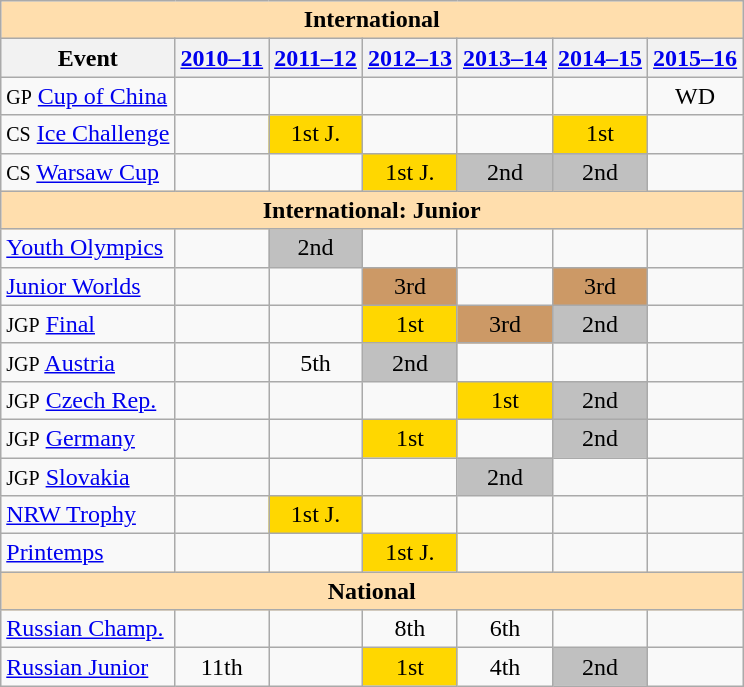<table class="wikitable" style="text-align:center">
<tr>
<th colspan="7" style="background-color: #ffdead; " align="center"><strong>International</strong></th>
</tr>
<tr>
<th>Event</th>
<th><a href='#'>2010–11</a></th>
<th><a href='#'>2011–12</a></th>
<th><a href='#'>2012–13</a></th>
<th><a href='#'>2013–14</a></th>
<th><a href='#'>2014–15</a></th>
<th><a href='#'>2015–16</a></th>
</tr>
<tr>
<td align=left><small>GP</small> <a href='#'>Cup of China</a></td>
<td></td>
<td></td>
<td></td>
<td></td>
<td></td>
<td>WD</td>
</tr>
<tr>
<td align=left><small>CS</small> <a href='#'>Ice Challenge</a></td>
<td></td>
<td bgcolor=gold>1st J.</td>
<td></td>
<td></td>
<td bgcolor=gold>1st</td>
<td></td>
</tr>
<tr>
<td align=left><small>CS</small> <a href='#'>Warsaw Cup</a></td>
<td></td>
<td></td>
<td bgcolor=gold>1st J.</td>
<td bgcolor=silver>2nd</td>
<td bgcolor=silver>2nd</td>
<td></td>
</tr>
<tr>
<th colspan="7" style="background-color: #ffdead; " align="center"><strong>International: Junior</strong></th>
</tr>
<tr>
<td align=left><a href='#'>Youth Olympics</a></td>
<td></td>
<td bgcolor=silver>2nd</td>
<td></td>
<td></td>
<td></td>
<td></td>
</tr>
<tr>
<td align=left><a href='#'>Junior Worlds</a></td>
<td></td>
<td></td>
<td bgcolor=cc9966>3rd</td>
<td></td>
<td bgcolor=cc9966>3rd</td>
<td></td>
</tr>
<tr>
<td align=left><small>JGP</small> <a href='#'>Final</a></td>
<td></td>
<td></td>
<td bgcolor=gold>1st</td>
<td bgcolor=cc9966>3rd</td>
<td bgcolor=silver>2nd</td>
<td></td>
</tr>
<tr>
<td align=left><small>JGP</small> <a href='#'>Austria</a></td>
<td></td>
<td>5th</td>
<td bgcolor=silver>2nd</td>
<td></td>
<td></td>
<td></td>
</tr>
<tr>
<td align=left><small>JGP</small> <a href='#'>Czech Rep.</a></td>
<td></td>
<td></td>
<td></td>
<td bgcolor=gold>1st</td>
<td bgcolor=silver>2nd</td>
<td></td>
</tr>
<tr>
<td align=left><small>JGP</small> <a href='#'>Germany</a></td>
<td></td>
<td></td>
<td bgcolor=gold>1st</td>
<td></td>
<td bgcolor=silver>2nd</td>
<td></td>
</tr>
<tr>
<td align=left><small>JGP</small> <a href='#'>Slovakia</a></td>
<td></td>
<td></td>
<td></td>
<td bgcolor=silver>2nd</td>
<td></td>
<td></td>
</tr>
<tr>
<td align=left><a href='#'>NRW Trophy</a></td>
<td></td>
<td bgcolor=gold>1st J.</td>
<td></td>
<td></td>
<td></td>
<td></td>
</tr>
<tr>
<td align=left><a href='#'>Printemps</a></td>
<td></td>
<td></td>
<td bgcolor=gold>1st J.</td>
<td></td>
<td></td>
<td></td>
</tr>
<tr>
<th colspan="7" style="background-color: #ffdead; " align="center"><strong>National</strong></th>
</tr>
<tr>
<td align=left><a href='#'>Russian Champ.</a></td>
<td></td>
<td></td>
<td>8th</td>
<td>6th</td>
<td></td>
<td></td>
</tr>
<tr>
<td align=left><a href='#'>Russian Junior</a></td>
<td>11th</td>
<td></td>
<td bgcolor=gold>1st</td>
<td>4th</td>
<td bgcolor=silver>2nd</td>
<td></td>
</tr>
</table>
